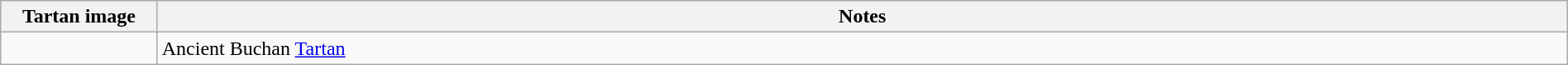<table class="wikitable" width=100%>
<tr>
<th width=10%>Tartan image</th>
<th width=90%>Notes</th>
</tr>
<tr>
<td></td>
<td>Ancient Buchan <a href='#'>Tartan</a></td>
</tr>
</table>
